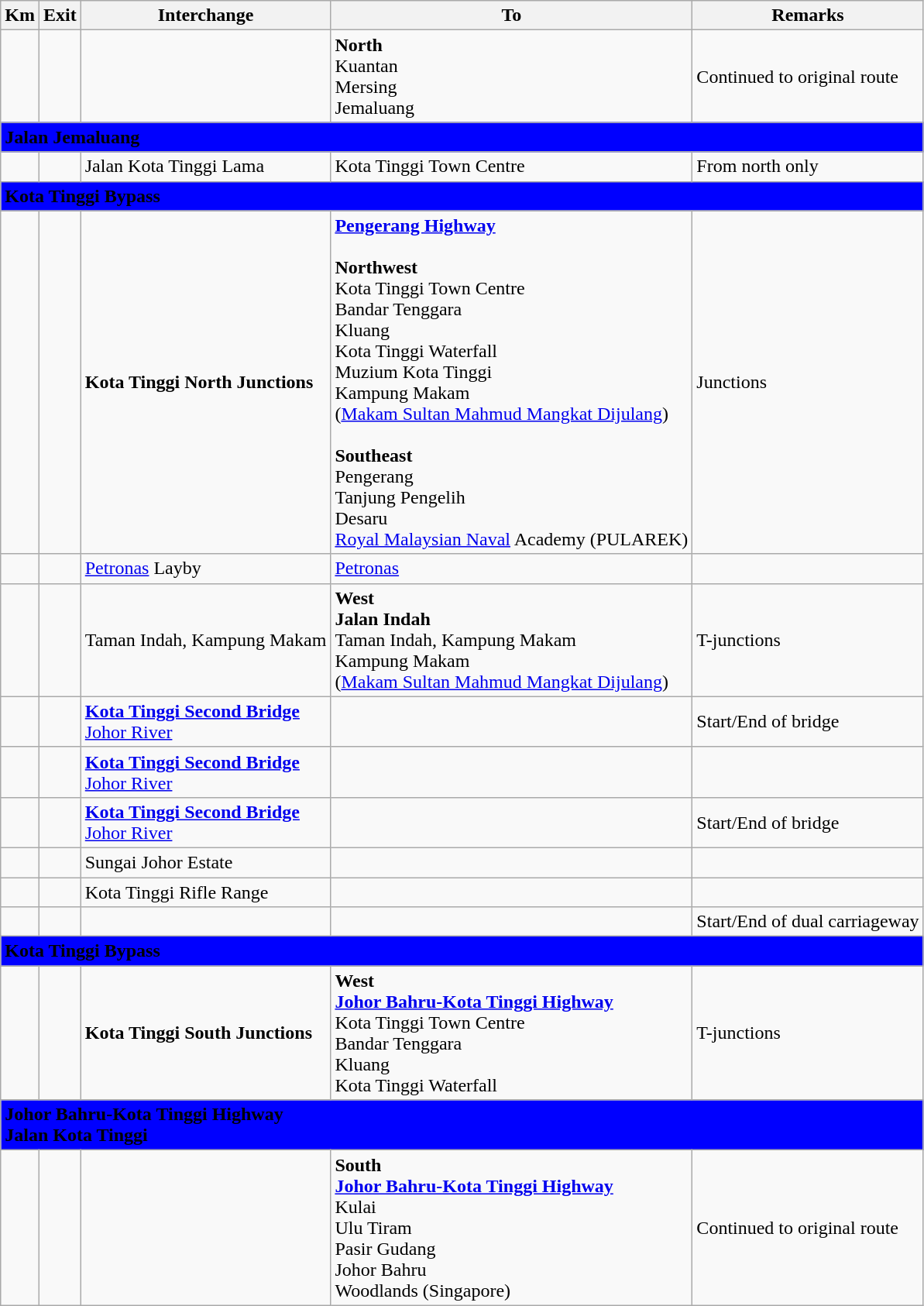<table class="wikitable">
<tr>
<th>Km</th>
<th>Exit</th>
<th>Interchange</th>
<th>To</th>
<th>Remarks</th>
</tr>
<tr>
<td></td>
<td></td>
<td></td>
<td><strong>North</strong><br>  Kuantan<br>  Mersing<br>  Jemaluang</td>
<td>Continued to original route </td>
</tr>
<tr>
<td style="width:600px" colspan="6" style="text-align:center" bgcolor="blue"><strong><span>  Jalan Jemaluang</span></strong></td>
</tr>
<tr>
<td></td>
<td></td>
<td>Jalan Kota Tinggi Lama</td>
<td>  Kota Tinggi Town Centre</td>
<td>From north only</td>
</tr>
<tr>
<td style="width:600px" colspan="6" style="text-align:center" bgcolor="blue"><strong><span>  Kota Tinggi Bypass</span></strong></td>
</tr>
<tr>
<td></td>
<td></td>
<td><strong>Kota Tinggi North Junctions</strong></td>
<td> <strong><a href='#'>Pengerang Highway</a></strong><br><br><strong>Northwest</strong><br>  Kota Tinggi Town Centre<br> Bandar Tenggara<br> Kluang<br> Kota Tinggi Waterfall<br>Muzium Kota Tinggi<br>Kampung Makam<br>(<a href='#'>Makam Sultan Mahmud Mangkat Dijulang</a>)<br><br><strong>Southeast</strong><br> Pengerang<br> Tanjung Pengelih<br> Desaru<br> <a href='#'>Royal Malaysian Naval</a> Academy (PULAREK)</td>
<td>Junctions</td>
</tr>
<tr>
<td></td>
<td></td>
<td>  <a href='#'>Petronas</a> Layby</td>
<td>  <a href='#'>Petronas</a>  </td>
<td></td>
</tr>
<tr>
<td></td>
<td></td>
<td>Taman Indah, Kampung Makam</td>
<td><strong>West</strong><br><strong>Jalan Indah</strong><br>Taman Indah, Kampung Makam<br>Kampung Makam<br>(<a href='#'>Makam Sultan Mahmud Mangkat Dijulang</a>)</td>
<td>T-junctions</td>
</tr>
<tr>
<td></td>
<td></td>
<td><strong><a href='#'>Kota Tinggi Second Bridge</a></strong><br><a href='#'>Johor River</a></td>
<td></td>
<td>Start/End of bridge</td>
</tr>
<tr>
<td></td>
<td></td>
<td><strong><a href='#'>Kota Tinggi Second Bridge</a></strong><br><a href='#'>Johor River</a></td>
<td></td>
<td></td>
</tr>
<tr>
<td></td>
<td></td>
<td><strong><a href='#'>Kota Tinggi Second Bridge</a></strong><br><a href='#'>Johor River</a></td>
<td></td>
<td>Start/End of bridge</td>
</tr>
<tr>
<td></td>
<td></td>
<td>Sungai Johor Estate</td>
<td></td>
<td></td>
</tr>
<tr>
<td></td>
<td></td>
<td>Kota Tinggi Rifle Range</td>
<td></td>
<td></td>
</tr>
<tr>
<td></td>
<td></td>
<td></td>
<td></td>
<td>Start/End of dual carriageway</td>
</tr>
<tr>
<td style="width:600px" colspan="6" style="text-align:center" bgcolor="blue"><strong><span>  Kota Tinggi Bypass</span></strong></td>
</tr>
<tr>
<td></td>
<td></td>
<td><strong>Kota Tinggi South Junctions</strong></td>
<td><strong>West</strong><br>  <strong><a href='#'>Johor Bahru-Kota Tinggi Highway</a></strong><br>  Kota Tinggi Town Centre<br> Bandar Tenggara<br> Kluang<br> Kota Tinggi Waterfall</td>
<td>T-junctions</td>
</tr>
<tr>
<td style="width:600px" colspan="6" style="text-align:center" bgcolor="blue"><strong><span>  Johor Bahru-Kota Tinggi Highway<br>Jalan Kota Tinggi</span></strong></td>
</tr>
<tr>
<td></td>
<td></td>
<td></td>
<td><strong>South</strong><br>  <strong><a href='#'>Johor Bahru-Kota Tinggi Highway</a></strong><br> Kulai<br>  Ulu Tiram<br> Pasir Gudang<br>  Johor Bahru<br>  Woodlands (Singapore)</td>
<td>Continued to original route </td>
</tr>
</table>
